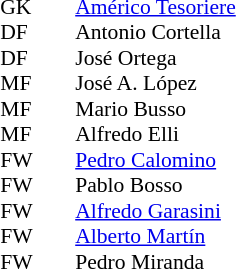<table style="font-size:90%; margin:0.2em auto;" cellspacing="0" cellpadding="0">
<tr>
<th width="25"></th>
<th width="25"></th>
</tr>
<tr>
<td>GK</td>
<td></td>
<td> <a href='#'>Américo Tesoriere</a></td>
</tr>
<tr>
<td>DF</td>
<td></td>
<td> Antonio Cortella</td>
</tr>
<tr>
<td>DF</td>
<td></td>
<td> José Ortega</td>
</tr>
<tr>
<td>MF</td>
<td></td>
<td> José A. López</td>
</tr>
<tr>
<td>MF</td>
<td></td>
<td> Mario Busso</td>
</tr>
<tr>
<td>MF</td>
<td></td>
<td> Alfredo Elli</td>
</tr>
<tr>
<td>FW</td>
<td></td>
<td> <a href='#'>Pedro Calomino</a></td>
</tr>
<tr>
<td>FW</td>
<td></td>
<td> Pablo Bosso</td>
</tr>
<tr>
<td>FW</td>
<td></td>
<td> <a href='#'>Alfredo Garasini</a></td>
</tr>
<tr>
<td>FW</td>
<td></td>
<td> <a href='#'>Alberto Martín</a></td>
</tr>
<tr>
<td>FW</td>
<td></td>
<td> Pedro Miranda</td>
</tr>
</table>
